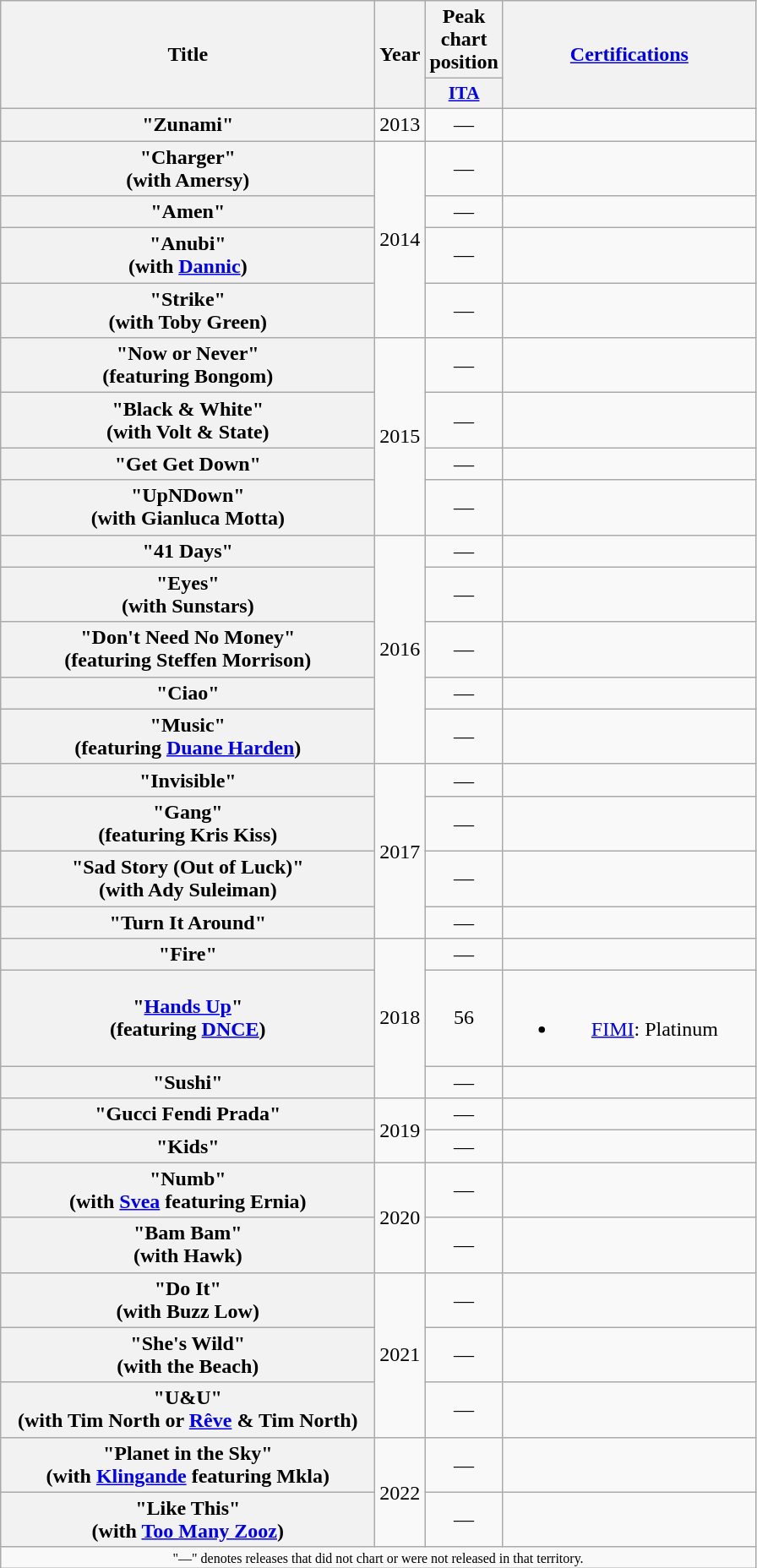<table class="wikitable plainrowheaders" style="text-align:center;" border="1">
<tr>
<th scope="col" rowspan="2" style="width:18em;">Title</th>
<th scope="col" rowspan="2">Year</th>
<th scope="col" colspan="1">Peak chart position</th>
<th scope="col" rowspan="2" style="width:12em;"><a href='#'>Certifications</a></th>
</tr>
<tr>
<th scope="col" style="width:2.5em;font-size:90%;"><a href='#'>ITA</a><br></th>
</tr>
<tr>
<th scope="row">"Zunami"</th>
<td>2013</td>
<td>—</td>
<td></td>
</tr>
<tr>
<th scope="row">"Charger"<br><span>(with Amersy)</span></th>
<td rowspan="4">2014</td>
<td>—</td>
<td></td>
</tr>
<tr>
<th scope="row">"Amen"</th>
<td>—</td>
<td></td>
</tr>
<tr>
<th scope="row">"Anubi"<br><span>(with <a href='#'>Dannic</a>)</span></th>
<td>—</td>
<td></td>
</tr>
<tr>
<th scope="row">"Strike"<br><span>(with Toby Green)</span></th>
<td>—</td>
<td></td>
</tr>
<tr>
<th scope="row">"Now or Never"<br><span>(featuring Bongom)</span></th>
<td rowspan="4">2015</td>
<td>—</td>
<td></td>
</tr>
<tr>
<th scope="row">"Black & White"<br><span>(with Volt & State)</span></th>
<td>—</td>
<td></td>
</tr>
<tr>
<th scope="row">"Get Get Down"</th>
<td>—</td>
<td></td>
</tr>
<tr>
<th scope="row">"UpNDown"<br><span>(with Gianluca Motta)</span></th>
<td>—</td>
<td></td>
</tr>
<tr>
<th scope="row">"41 Days"</th>
<td rowspan="5">2016</td>
<td>—</td>
<td></td>
</tr>
<tr>
<th scope="row">"Eyes"<br><span>(with Sunstars)</span></th>
<td>—</td>
<td></td>
</tr>
<tr>
<th scope="row">"Don't Need No Money"<br><span>(featuring Steffen Morrison)</span></th>
<td>—</td>
<td></td>
</tr>
<tr>
<th scope="row">"Ciao"</th>
<td>—</td>
<td></td>
</tr>
<tr>
<th scope="row">"Music"<br><span>(featuring <a href='#'>Duane Harden</a>)</span></th>
<td>—</td>
<td></td>
</tr>
<tr>
<th scope="row">"Invisible"</th>
<td rowspan="4">2017</td>
<td>—</td>
<td></td>
</tr>
<tr>
<th scope="row">"Gang"<br><span>(featuring Kris Kiss)</span></th>
<td>—</td>
<td></td>
</tr>
<tr>
<th scope="row">"Sad Story (Out of Luck)"<br><span>(with Ady Suleiman)</span></th>
<td>—</td>
<td></td>
</tr>
<tr>
<th scope="row">"Turn It Around"</th>
<td>—</td>
<td></td>
</tr>
<tr>
<th scope="row">"Fire"</th>
<td rowspan="3">2018</td>
<td>—</td>
<td></td>
</tr>
<tr>
<th scope="row">"<a href='#'>Hands Up</a>"<br><span>(featuring <a href='#'>DNCE</a>)</span></th>
<td>56</td>
<td><br><ul><li><a href='#'>FIMI</a>: Platinum</li></ul></td>
</tr>
<tr>
<th scope="row">"Sushi"</th>
<td>—</td>
<td></td>
</tr>
<tr>
<th scope="row">"Gucci Fendi Prada"</th>
<td rowspan="2">2019</td>
<td>—</td>
<td></td>
</tr>
<tr>
<th scope="row">"Kids"</th>
<td>—</td>
<td></td>
</tr>
<tr>
<th scope="row">"Numb"<br><span>(with <a href='#'>Svea</a> featuring Ernia)</span></th>
<td rowspan="2">2020</td>
<td>—</td>
<td></td>
</tr>
<tr>
<th scope="row">"Bam Bam"<br><span>(with Hawk)</span></th>
<td>—</td>
<td></td>
</tr>
<tr>
<th scope="row">"Do It"<br><span>(with Buzz Low)</span></th>
<td rowspan="3">2021</td>
<td>—</td>
<td></td>
</tr>
<tr>
<th scope="row">"She's Wild"<br><span>(with the Beach)</span></th>
<td>—</td>
<td></td>
</tr>
<tr>
<th scope="row">"U&U"<br><span>(with Tim North or <a href='#'>Rêve</a> & Tim North)</span></th>
<td>—</td>
<td></td>
</tr>
<tr>
<th scope="row">"Planet in the Sky" <br><span>(with <a href='#'>Klingande</a> featuring Mkla)</span></th>
<td rowspan="2">2022</td>
<td>—</td>
<td></td>
</tr>
<tr>
<th scope="row">"Like This" <br><span>(with <a href='#'>Too Many Zooz</a>)</span></th>
<td>—</td>
<td></td>
</tr>
<tr>
<td colspan="4" style="font-size:8pt">"—" denotes releases that did not chart or were not released in that territory.</td>
</tr>
</table>
